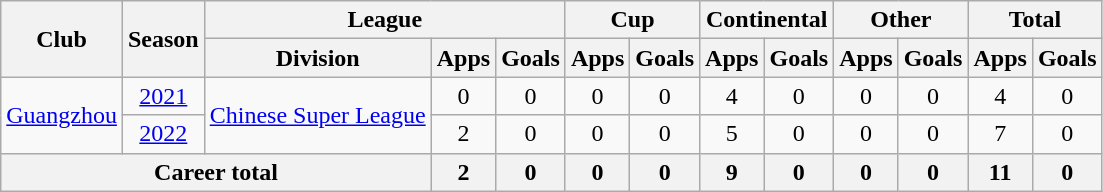<table class="wikitable" style="text-align: center">
<tr>
<th rowspan="2">Club</th>
<th rowspan="2">Season</th>
<th colspan="3">League</th>
<th colspan="2">Cup</th>
<th colspan="2">Continental</th>
<th colspan="2">Other</th>
<th colspan="2">Total</th>
</tr>
<tr>
<th>Division</th>
<th>Apps</th>
<th>Goals</th>
<th>Apps</th>
<th>Goals</th>
<th>Apps</th>
<th>Goals</th>
<th>Apps</th>
<th>Goals</th>
<th>Apps</th>
<th>Goals</th>
</tr>
<tr>
<td rowspan="2"><a href='#'>Guangzhou</a></td>
<td><a href='#'>2021</a></td>
<td rowspan="2"><a href='#'>Chinese Super League</a></td>
<td>0</td>
<td>0</td>
<td>0</td>
<td>0</td>
<td>4</td>
<td>0</td>
<td>0</td>
<td>0</td>
<td>4</td>
<td>0</td>
</tr>
<tr>
<td><a href='#'>2022</a></td>
<td>2</td>
<td>0</td>
<td>0</td>
<td>0</td>
<td>5</td>
<td>0</td>
<td>0</td>
<td>0</td>
<td>7</td>
<td>0</td>
</tr>
<tr>
<th colspan=3>Career total</th>
<th>2</th>
<th>0</th>
<th>0</th>
<th>0</th>
<th>9</th>
<th>0</th>
<th>0</th>
<th>0</th>
<th>11</th>
<th>0</th>
</tr>
</table>
